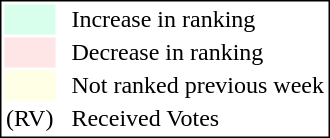<table style="border:1px solid black;">
<tr>
<td style="background:#D8FFEB; width:20px;"></td>
<td> </td>
<td>Increase in ranking</td>
</tr>
<tr>
<td style="background:#FFE6E6; width:20px;"></td>
<td> </td>
<td>Decrease in ranking</td>
</tr>
<tr>
<td style="background:#FFFFE6; width:20px;"></td>
<td> </td>
<td>Not ranked previous week</td>
</tr>
<tr>
<td>(RV)</td>
<td> </td>
<td>Received Votes</td>
</tr>
</table>
